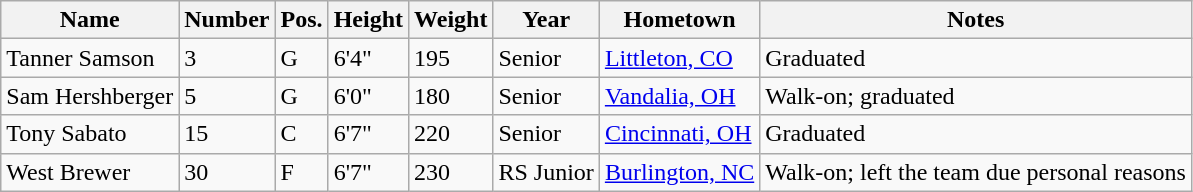<table class="wikitable sortable" border="1">
<tr>
<th>Name</th>
<th>Number</th>
<th>Pos.</th>
<th>Height</th>
<th>Weight</th>
<th>Year</th>
<th>Hometown</th>
<th class="unsortable">Notes</th>
</tr>
<tr>
<td>Tanner Samson</td>
<td>3</td>
<td>G</td>
<td>6'4"</td>
<td>195</td>
<td>Senior</td>
<td><a href='#'>Littleton, CO</a></td>
<td>Graduated</td>
</tr>
<tr>
<td>Sam Hershberger</td>
<td>5</td>
<td>G</td>
<td>6'0"</td>
<td>180</td>
<td>Senior</td>
<td><a href='#'>Vandalia, OH</a></td>
<td>Walk-on; graduated</td>
</tr>
<tr>
<td>Tony Sabato</td>
<td>15</td>
<td>C</td>
<td>6'7"</td>
<td>220</td>
<td>Senior</td>
<td><a href='#'>Cincinnati, OH</a></td>
<td>Graduated</td>
</tr>
<tr>
<td>West Brewer</td>
<td>30</td>
<td>F</td>
<td>6'7"</td>
<td>230</td>
<td>RS Junior</td>
<td><a href='#'>Burlington, NC</a></td>
<td>Walk-on; left the team due personal reasons</td>
</tr>
</table>
